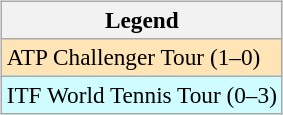<table>
<tr valign=top>
<td><br><table class=wikitable style=font-size:97%>
<tr>
<th>Legend</th>
</tr>
<tr bgcolor=moccasin>
<td>ATP Challenger Tour (1–0)</td>
</tr>
<tr bgcolor=cffcff>
<td>ITF World Tennis Tour (0–3)</td>
</tr>
</table>
</td>
</tr>
</table>
